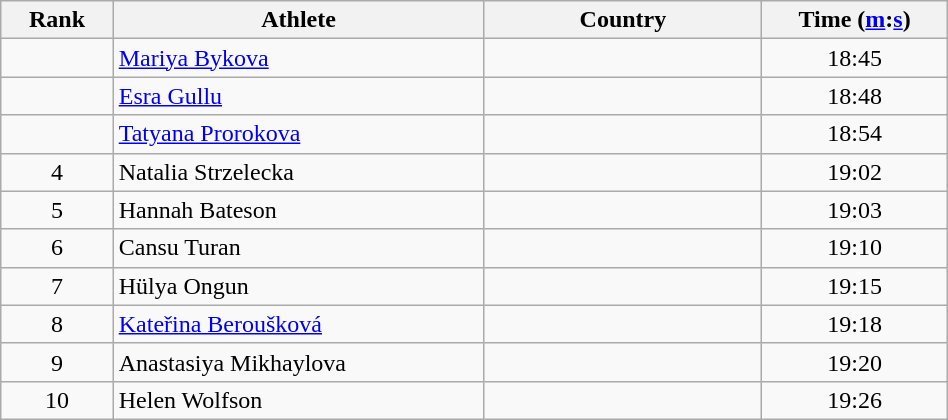<table class="wikitable" width=50%>
<tr>
<th width=5%>Rank</th>
<th width=20%>Athlete</th>
<th width=15%>Country</th>
<th width=10%>Time (<a href='#'>m</a>:<a href='#'>s</a>)</th>
</tr>
<tr align="center">
<td></td>
<td align="left"><a href='#'>Mariya Bykova</a></td>
<td align="left"></td>
<td>18:45</td>
</tr>
<tr align="center">
<td></td>
<td align="left"><a href='#'>Esra Gullu</a></td>
<td align="left"></td>
<td>18:48</td>
</tr>
<tr align="center">
<td></td>
<td align="left"><a href='#'>Tatyana Prorokova</a></td>
<td align="left"></td>
<td>18:54</td>
</tr>
<tr align="center">
<td>4</td>
<td align="left">Natalia Strzelecka</td>
<td align="left"></td>
<td>19:02</td>
</tr>
<tr align="center">
<td>5</td>
<td align="left">Hannah Bateson</td>
<td align="left"></td>
<td>19:03</td>
</tr>
<tr align="center">
<td>6</td>
<td align="left">Cansu Turan</td>
<td align="left"></td>
<td>19:10</td>
</tr>
<tr align="center">
<td>7</td>
<td align="left">Hülya Ongun</td>
<td align="left"></td>
<td>19:15</td>
</tr>
<tr align="center">
<td>8</td>
<td align="left"><a href='#'>Kateřina Beroušková</a></td>
<td align="left"></td>
<td>19:18</td>
</tr>
<tr align="center">
<td>9</td>
<td align="left">Anastasiya Mikhaylova</td>
<td align="left"></td>
<td>19:20</td>
</tr>
<tr align="center">
<td>10</td>
<td align="left">Helen Wolfson</td>
<td align="left"></td>
<td>19:26</td>
</tr>
</table>
